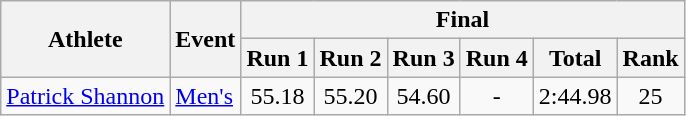<table class="wikitable">
<tr>
<th rowspan="2">Athlete</th>
<th rowspan="2">Event</th>
<th colspan="6">Final</th>
</tr>
<tr>
<th>Run 1</th>
<th>Run 2</th>
<th>Run 3</th>
<th>Run 4</th>
<th>Total</th>
<th>Rank</th>
</tr>
<tr>
<td><a href='#'>Patrick Shannon</a></td>
<td><a href='#'>Men's</a></td>
<td align="center">55.18</td>
<td align="center">55.20</td>
<td align="center">54.60</td>
<td align="center">-</td>
<td align="center">2:44.98</td>
<td align="center">25</td>
</tr>
</table>
